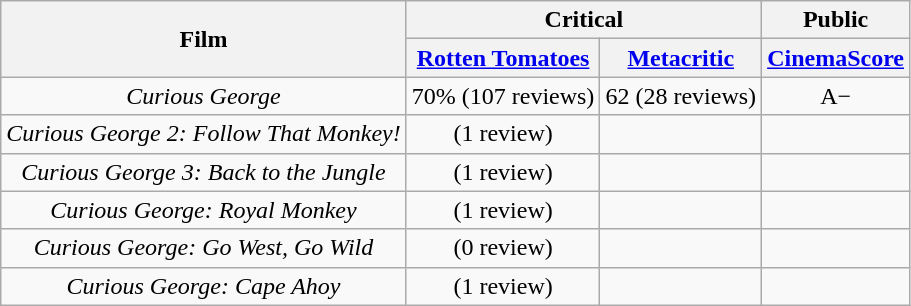<table class="wikitable plainrowheaders sortable" style="text-align: center;">
<tr>
<th scope="col" rowspan="2">Film</th>
<th scope="col" colspan="2">Critical</th>
<th colspan="2" scope="col">Public</th>
</tr>
<tr>
<th scope="col"><a href='#'>Rotten Tomatoes</a></th>
<th scope="col"><a href='#'>Metacritic</a></th>
<th scope="col"><a href='#'>CinemaScore</a></th>
</tr>
<tr>
<td><em>Curious George</em></td>
<td>70% (107 reviews)</td>
<td>62 (28 reviews)</td>
<td>A−</td>
</tr>
<tr>
<td><em>Curious George 2: Follow That Monkey!</em></td>
<td> (1 review)</td>
<td></td>
<td></td>
</tr>
<tr>
<td><em>Curious George 3: Back to the Jungle</em></td>
<td> (1 review)</td>
<td></td>
<td></td>
</tr>
<tr>
<td><em>Curious George: Royal Monkey</em></td>
<td> (1 review)</td>
<td></td>
<td></td>
</tr>
<tr>
<td><em>Curious George: Go West, Go Wild</em></td>
<td> (0 review)</td>
<td></td>
<td></td>
</tr>
<tr>
<td><em>Curious George: Cape Ahoy</em></td>
<td> (1 review)</td>
<td></td>
<td></td>
</tr>
</table>
